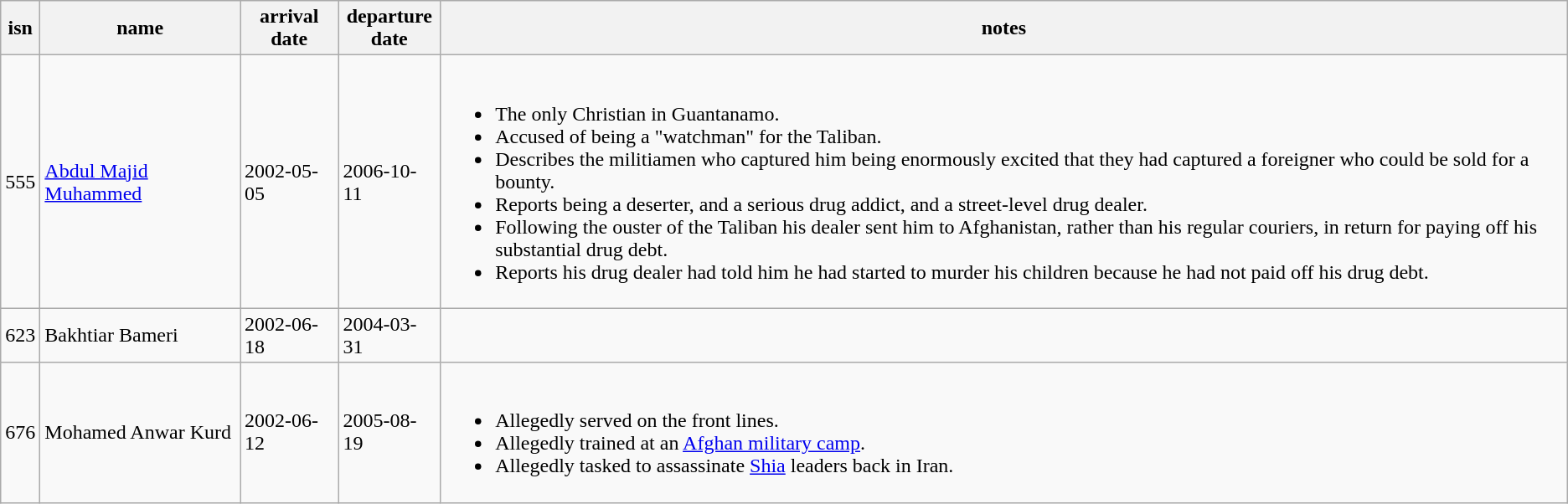<table class="wikitable sortable">
<tr>
<th>isn</th>
<th>name</th>
<th>arrival<br>date</th>
<th>departure<br>date</th>
<th>notes</th>
</tr>
<tr>
<td>555</td>
<td><a href='#'>Abdul Majid Muhammed</a></td>
<td>2002-05-05</td>
<td>2006-10-11</td>
<td><br><ul><li>The only Christian in Guantanamo.</li><li>Accused of being a "watchman" for the Taliban.</li><li>Describes the militiamen who captured him being enormously excited that they had captured a foreigner who could be sold for a bounty.</li><li>Reports being a deserter, and a serious drug addict, and a street-level drug dealer.</li><li>Following the ouster of the Taliban his dealer sent him to Afghanistan, rather than his regular couriers, in return for paying off his substantial drug debt.</li><li>Reports his drug dealer had told him he had started to murder his children because he had not paid off his drug debt.</li></ul></td>
</tr>
<tr>
<td>623</td>
<td>Bakhtiar Bameri</td>
<td>2002-06-18</td>
<td>2004-03-31</td>
<td></td>
</tr>
<tr>
<td>676</td>
<td>Mohamed Anwar Kurd</td>
<td>2002-06-12</td>
<td>2005-08-19</td>
<td><br><ul><li>Allegedly served on the front lines.</li><li>Allegedly trained at an <a href='#'>Afghan military camp</a>.</li><li>Allegedly tasked to assassinate <a href='#'>Shia</a> leaders back in Iran.</li></ul></td>
</tr>
</table>
